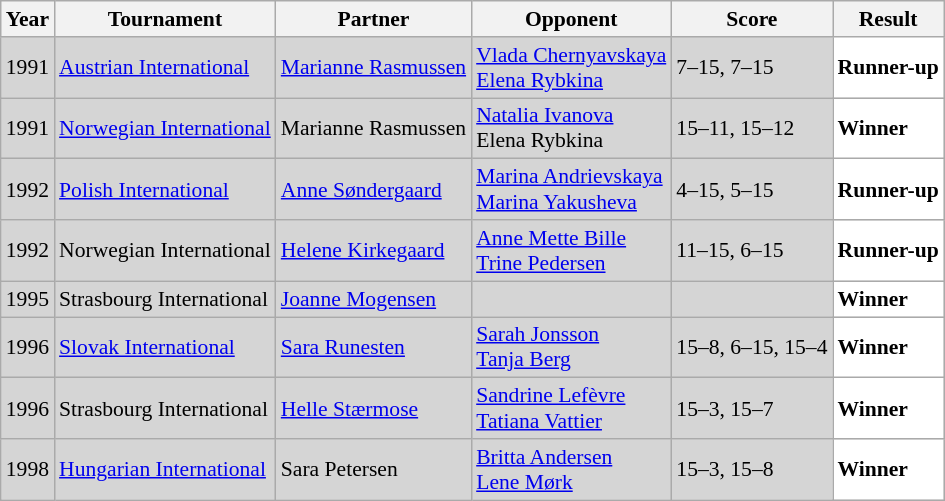<table class="sortable wikitable" style="font-size: 90%;">
<tr>
<th>Year</th>
<th>Tournament</th>
<th>Partner</th>
<th>Opponent</th>
<th>Score</th>
<th>Result</th>
</tr>
<tr style="background:#D5D5D5">
<td align="center">1991</td>
<td align="left"><a href='#'>Austrian International</a></td>
<td align="left"> <a href='#'>Marianne Rasmussen</a></td>
<td align="left"> <a href='#'>Vlada Chernyavskaya</a><br> <a href='#'>Elena Rybkina</a></td>
<td align="left">7–15, 7–15</td>
<td style="text-align:left; background:white"> <strong>Runner-up</strong></td>
</tr>
<tr style="background:#D5D5D5">
<td align="center">1991</td>
<td align="left"><a href='#'>Norwegian International</a></td>
<td align="left"> Marianne Rasmussen</td>
<td align="left"> <a href='#'>Natalia Ivanova</a><br> Elena Rybkina</td>
<td align="left">15–11, 15–12</td>
<td style="text-align:left; background:white"> <strong>Winner</strong></td>
</tr>
<tr style="background:#D5D5D5">
<td align="center">1992</td>
<td align="left"><a href='#'>Polish International</a></td>
<td align="left"> <a href='#'>Anne Søndergaard</a></td>
<td align="left"> <a href='#'>Marina Andrievskaya</a><br> <a href='#'>Marina Yakusheva</a></td>
<td align="left">4–15, 5–15</td>
<td style="text-align:left; background:white"> <strong>Runner-up</strong></td>
</tr>
<tr style="background:#D5D5D5">
<td align="center">1992</td>
<td align="left">Norwegian International</td>
<td align="left"> <a href='#'>Helene Kirkegaard</a></td>
<td align="left"> <a href='#'>Anne Mette Bille</a><br> <a href='#'>Trine Pedersen</a></td>
<td align="left">11–15, 6–15</td>
<td style="text-align:left; background:white"> <strong>Runner-up</strong></td>
</tr>
<tr style="background:#D5D5D5">
<td align="center">1995</td>
<td align="left">Strasbourg International</td>
<td align="left"> <a href='#'>Joanne Mogensen</a></td>
<td align="left"></td>
<td align="left"></td>
<td style="text-align:left; background:white"> <strong>Winner</strong></td>
</tr>
<tr style="background:#D5D5D5">
<td align="center">1996</td>
<td align="left"><a href='#'>Slovak International</a></td>
<td align="left"> <a href='#'>Sara Runesten</a></td>
<td align="left"> <a href='#'>Sarah Jonsson</a><br> <a href='#'>Tanja Berg</a></td>
<td align="left">15–8, 6–15, 15–4</td>
<td style="text-align:left; background:white"> <strong>Winner</strong></td>
</tr>
<tr style="background:#D5D5D5">
<td align="center">1996</td>
<td align="left">Strasbourg International</td>
<td align="left"> <a href='#'>Helle Stærmose</a></td>
<td align="left"> <a href='#'>Sandrine Lefèvre</a><br> <a href='#'>Tatiana Vattier</a></td>
<td align="left">15–3, 15–7</td>
<td style="text-align:left; background:white"> <strong>Winner</strong></td>
</tr>
<tr style="background:#D5D5D5">
<td align="center">1998</td>
<td align="left"><a href='#'>Hungarian International</a></td>
<td align="left"> Sara Petersen</td>
<td align="left"> <a href='#'>Britta Andersen</a><br> <a href='#'>Lene Mørk</a></td>
<td align="left">15–3, 15–8</td>
<td style="text-align:left; background:white"> <strong>Winner</strong></td>
</tr>
</table>
